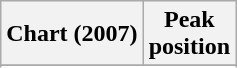<table class="wikitable">
<tr>
<th>Chart (2007)</th>
<th>Peak <br> position</th>
</tr>
<tr>
</tr>
<tr>
</tr>
<tr>
</tr>
<tr>
</tr>
</table>
